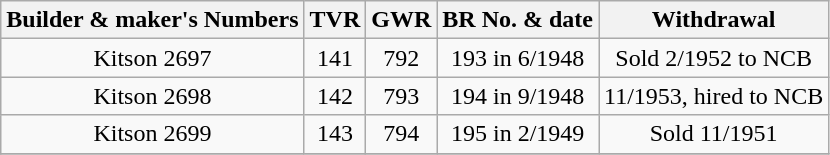<table class=wikitable style=text-align:center>
<tr>
<th>Builder & maker's Numbers</th>
<th>TVR</th>
<th>GWR</th>
<th>BR No. & date</th>
<th>Withdrawal</th>
</tr>
<tr>
<td>Kitson 2697</td>
<td>141</td>
<td>792</td>
<td>193 in 6/1948</td>
<td>Sold 2/1952 to NCB</td>
</tr>
<tr>
<td>Kitson 2698</td>
<td>142</td>
<td>793</td>
<td>194 in 9/1948</td>
<td>11/1953, hired to NCB</td>
</tr>
<tr>
<td>Kitson 2699</td>
<td>143</td>
<td>794</td>
<td>195 in 2/1949</td>
<td>Sold 11/1951</td>
</tr>
<tr>
</tr>
</table>
